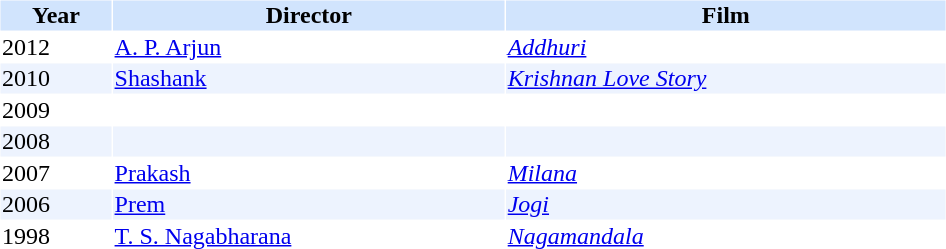<table cellspacing="1" cellpadding="1" border="0" width="50%">
<tr bgcolor="#d1e4fd">
<th>Year</th>
<th>Director</th>
<th>Film</th>
</tr>
<tr>
<td>2012</td>
<td><a href='#'>A. P. Arjun</a></td>
<td><em><a href='#'>Addhuri</a></em></td>
</tr>
<tr bgcolor=#edf3fe>
<td>2010</td>
<td><a href='#'>Shashank</a></td>
<td><em><a href='#'>Krishnan Love Story</a></em></td>
</tr>
<tr>
<td>2009</td>
<td></td>
<td></td>
</tr>
<tr bgcolor=#edf3fe>
<td>2008</td>
<td></td>
<td></td>
</tr>
<tr>
<td>2007</td>
<td><a href='#'>Prakash</a></td>
<td><em><a href='#'>Milana</a></em></td>
</tr>
<tr bgcolor=#edf3fe>
<td>2006</td>
<td><a href='#'>Prem</a></td>
<td><em><a href='#'>Jogi</a></em></td>
</tr>
<tr>
<td>1998</td>
<td><a href='#'>T. S. Nagabharana</a></td>
<td><em><a href='#'>Nagamandala</a></em></td>
</tr>
</table>
